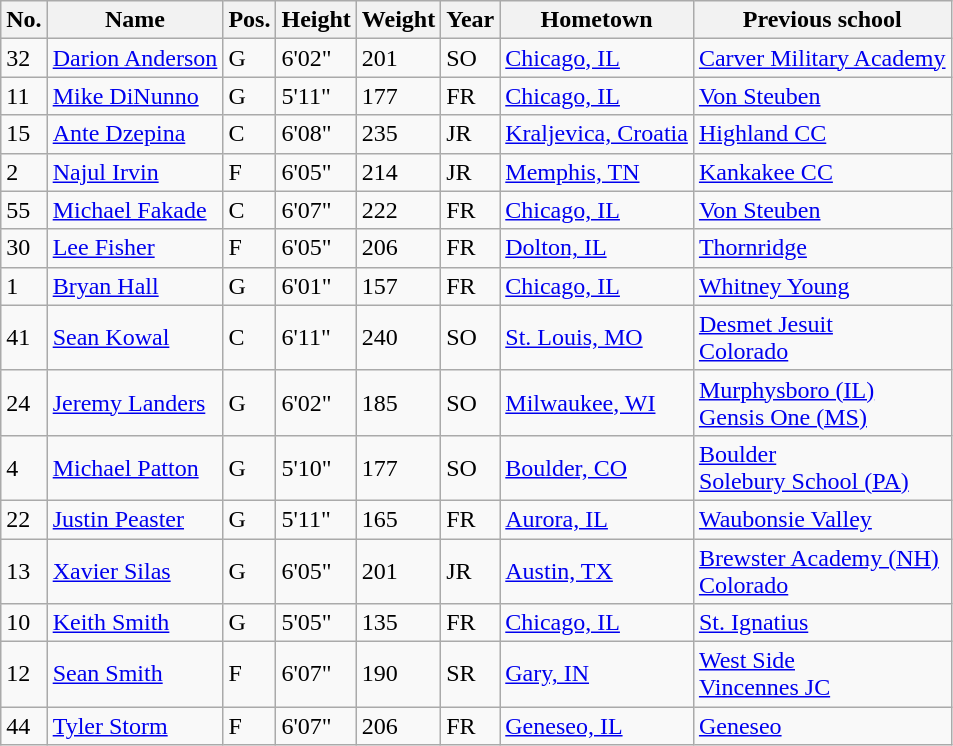<table class="wikitable sortable">
<tr>
<th>No.</th>
<th>Name</th>
<th>Pos.</th>
<th>Height</th>
<th>Weight</th>
<th>Year</th>
<th>Hometown</th>
<th>Previous school</th>
</tr>
<tr>
<td>32</td>
<td><a href='#'>Darion Anderson</a></td>
<td>G</td>
<td>6'02"</td>
<td>201</td>
<td>SO</td>
<td><a href='#'>Chicago, IL</a></td>
<td><a href='#'>Carver Military Academy</a></td>
</tr>
<tr>
<td>11</td>
<td><a href='#'>Mike DiNunno</a></td>
<td>G</td>
<td>5'11"</td>
<td>177</td>
<td>FR</td>
<td><a href='#'>Chicago, IL</a></td>
<td><a href='#'>Von Steuben</a></td>
</tr>
<tr>
<td>15</td>
<td><a href='#'>Ante Dzepina</a></td>
<td>C</td>
<td>6'08"</td>
<td>235</td>
<td>JR</td>
<td><a href='#'>Kraljevica, Croatia</a></td>
<td><a href='#'>Highland CC</a></td>
</tr>
<tr>
<td>2</td>
<td><a href='#'>Najul Irvin</a></td>
<td>F</td>
<td>6'05"</td>
<td>214</td>
<td>JR</td>
<td><a href='#'>Memphis, TN</a></td>
<td><a href='#'>Kankakee CC</a></td>
</tr>
<tr>
<td>55</td>
<td><a href='#'>Michael Fakade</a></td>
<td>C</td>
<td>6'07"</td>
<td>222</td>
<td>FR</td>
<td><a href='#'>Chicago, IL</a></td>
<td><a href='#'>Von Steuben</a></td>
</tr>
<tr>
<td>30</td>
<td><a href='#'>Lee Fisher</a></td>
<td>F</td>
<td>6'05"</td>
<td>206</td>
<td>FR</td>
<td><a href='#'>Dolton, IL</a></td>
<td><a href='#'>Thornridge</a></td>
</tr>
<tr>
<td>1</td>
<td><a href='#'>Bryan Hall</a></td>
<td>G</td>
<td>6'01"</td>
<td>157</td>
<td>FR</td>
<td><a href='#'>Chicago, IL</a></td>
<td><a href='#'>Whitney Young</a></td>
</tr>
<tr>
<td>41</td>
<td><a href='#'>Sean Kowal</a></td>
<td>C</td>
<td>6'11"</td>
<td>240</td>
<td>SO</td>
<td><a href='#'>St. Louis, MO</a></td>
<td><a href='#'>Desmet Jesuit</a><br><a href='#'>Colorado</a></td>
</tr>
<tr>
<td>24</td>
<td><a href='#'>Jeremy Landers</a></td>
<td>G</td>
<td>6'02"</td>
<td>185</td>
<td>SO</td>
<td><a href='#'>Milwaukee, WI</a></td>
<td><a href='#'>Murphysboro (IL)</a><br><a href='#'>Gensis One (MS)</a></td>
</tr>
<tr>
<td>4</td>
<td><a href='#'>Michael Patton</a></td>
<td>G</td>
<td>5'10"</td>
<td>177</td>
<td>SO</td>
<td><a href='#'>Boulder, CO</a></td>
<td><a href='#'>Boulder</a><br><a href='#'>Solebury School (PA)</a></td>
</tr>
<tr>
<td>22</td>
<td><a href='#'>Justin Peaster</a></td>
<td>G</td>
<td>5'11"</td>
<td>165</td>
<td>FR</td>
<td><a href='#'>Aurora, IL</a></td>
<td><a href='#'>Waubonsie Valley</a></td>
</tr>
<tr>
<td>13</td>
<td><a href='#'>Xavier Silas</a></td>
<td>G</td>
<td>6'05"</td>
<td>201</td>
<td>JR</td>
<td><a href='#'>Austin, TX</a></td>
<td><a href='#'>Brewster Academy (NH)</a><br><a href='#'>Colorado</a></td>
</tr>
<tr>
<td>10</td>
<td><a href='#'>Keith Smith</a></td>
<td>G</td>
<td>5'05"</td>
<td>135</td>
<td>FR</td>
<td><a href='#'>Chicago, IL</a></td>
<td><a href='#'>St. Ignatius</a></td>
</tr>
<tr>
<td>12</td>
<td><a href='#'>Sean Smith</a></td>
<td>F</td>
<td>6'07"</td>
<td>190</td>
<td>SR</td>
<td><a href='#'>Gary, IN</a></td>
<td><a href='#'>West Side</a><br><a href='#'>Vincennes JC</a></td>
</tr>
<tr>
<td>44</td>
<td><a href='#'>Tyler Storm</a></td>
<td>F</td>
<td>6'07"</td>
<td>206</td>
<td>FR</td>
<td><a href='#'>Geneseo, IL</a></td>
<td><a href='#'>Geneseo</a></td>
</tr>
</table>
